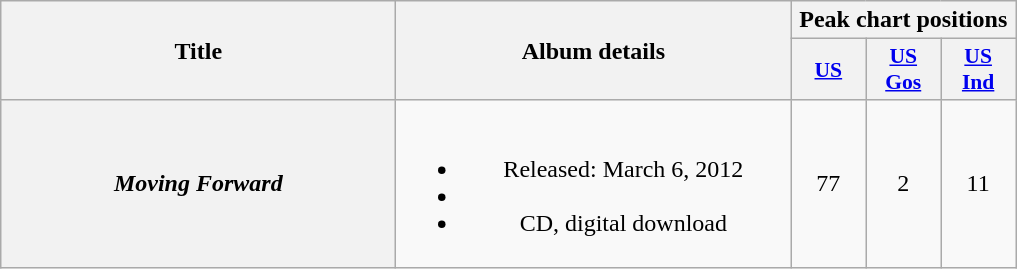<table class="wikitable plainrowheaders" style="text-align:center;">
<tr>
<th scope="col" rowspan="2" style="width:16em;">Title</th>
<th scope="col" rowspan="2" style="width:16em;">Album details</th>
<th scope="col" colspan="3">Peak chart positions</th>
</tr>
<tr>
<th style="width:3em; font-size:90%"><a href='#'>US</a></th>
<th style="width:3em; font-size:90%"><a href='#'>US<br>Gos</a></th>
<th style="width:3em; font-size:90%"><a href='#'>US<br>Ind</a></th>
</tr>
<tr>
<th scope="row"><em>Moving Forward</em></th>
<td><br><ul><li>Released: March 6, 2012</li><li></li><li>CD, digital download</li></ul></td>
<td>77</td>
<td>2</td>
<td>11</td>
</tr>
</table>
